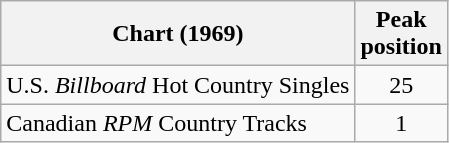<table class="wikitable sortable">
<tr>
<th align="left">Chart (1969)</th>
<th align="center">Peak<br>position</th>
</tr>
<tr>
<td align="left">U.S. <em>Billboard</em> Hot Country Singles</td>
<td align="center">25</td>
</tr>
<tr>
<td align="left">Canadian <em>RPM</em> Country Tracks</td>
<td align="center">1</td>
</tr>
</table>
